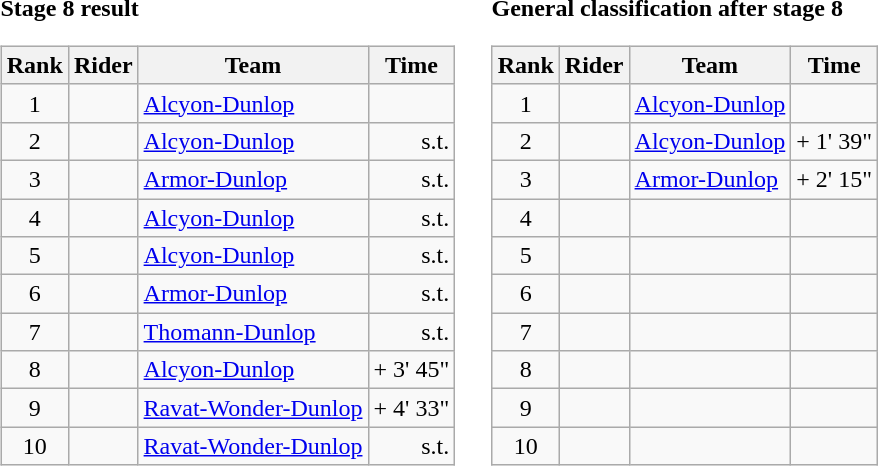<table>
<tr>
<td><strong>Stage 8 result</strong><br><table class="wikitable">
<tr>
<th scope="col">Rank</th>
<th scope="col">Rider</th>
<th scope="col">Team</th>
<th scope="col">Time</th>
</tr>
<tr>
<td style="text-align:center;">1</td>
<td></td>
<td><a href='#'>Alcyon-Dunlop</a></td>
<td style="text-align:right;"></td>
</tr>
<tr>
<td style="text-align:center;">2</td>
<td></td>
<td><a href='#'>Alcyon-Dunlop</a></td>
<td style="text-align:right;">s.t.</td>
</tr>
<tr>
<td style="text-align:center;">3</td>
<td></td>
<td><a href='#'>Armor-Dunlop</a></td>
<td style="text-align:right;">s.t.</td>
</tr>
<tr>
<td style="text-align:center;">4</td>
<td></td>
<td><a href='#'>Alcyon-Dunlop</a></td>
<td style="text-align:right;">s.t.</td>
</tr>
<tr>
<td style="text-align:center;">5</td>
<td></td>
<td><a href='#'>Alcyon-Dunlop</a></td>
<td style="text-align:right;">s.t.</td>
</tr>
<tr>
<td style="text-align:center;">6</td>
<td></td>
<td><a href='#'>Armor-Dunlop</a></td>
<td style="text-align:right;">s.t.</td>
</tr>
<tr>
<td style="text-align:center;">7</td>
<td></td>
<td><a href='#'>Thomann-Dunlop</a></td>
<td style="text-align:right;">s.t.</td>
</tr>
<tr>
<td style="text-align:center;">8</td>
<td></td>
<td><a href='#'>Alcyon-Dunlop</a></td>
<td style="text-align:right;">+ 3' 45"</td>
</tr>
<tr>
<td style="text-align:center;">9</td>
<td></td>
<td><a href='#'>Ravat-Wonder-Dunlop</a></td>
<td style="text-align:right;">+ 4' 33"</td>
</tr>
<tr>
<td style="text-align:center;">10</td>
<td></td>
<td><a href='#'>Ravat-Wonder-Dunlop</a></td>
<td style="text-align:right;">s.t.</td>
</tr>
</table>
</td>
<td></td>
<td><strong>General classification after stage 8</strong><br><table class="wikitable">
<tr>
<th scope="col">Rank</th>
<th scope="col">Rider</th>
<th scope="col">Team</th>
<th scope="col">Time</th>
</tr>
<tr>
<td style="text-align:center;">1</td>
<td></td>
<td><a href='#'>Alcyon-Dunlop</a></td>
<td style="text-align:right;"></td>
</tr>
<tr>
<td style="text-align:center;">2</td>
<td></td>
<td><a href='#'>Alcyon-Dunlop</a></td>
<td style="text-align:right;">+ 1' 39"</td>
</tr>
<tr>
<td style="text-align:center;">3</td>
<td></td>
<td><a href='#'>Armor-Dunlop</a></td>
<td style="text-align:right;">+ 2' 15"</td>
</tr>
<tr>
<td style="text-align:center;">4</td>
<td></td>
<td></td>
<td></td>
</tr>
<tr>
<td style="text-align:center;">5</td>
<td></td>
<td></td>
<td></td>
</tr>
<tr>
<td style="text-align:center;">6</td>
<td></td>
<td></td>
<td></td>
</tr>
<tr>
<td style="text-align:center;">7</td>
<td></td>
<td></td>
<td></td>
</tr>
<tr>
<td style="text-align:center;">8</td>
<td></td>
<td></td>
<td></td>
</tr>
<tr>
<td style="text-align:center;">9</td>
<td></td>
<td></td>
<td></td>
</tr>
<tr>
<td style="text-align:center;">10</td>
<td></td>
<td></td>
<td></td>
</tr>
</table>
</td>
</tr>
</table>
